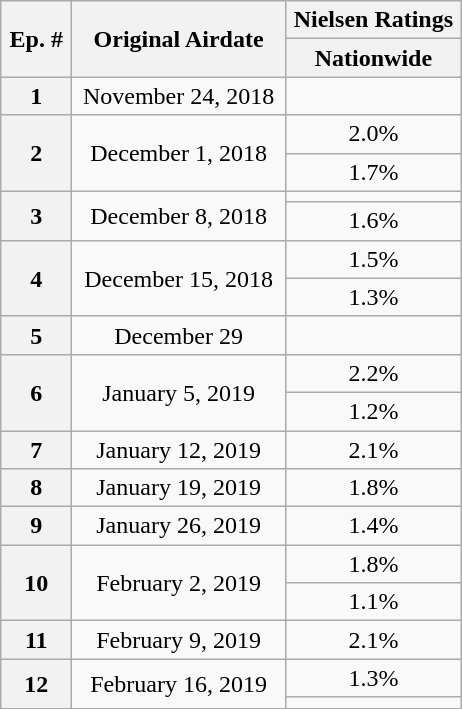<table class="wikitable" style="text-align:center;">
<tr>
<th rowspan="2" style="width:40px;">Ep. #</th>
<th rowspan="2" style="width:135px;">Original Airdate</th>
<th width=110><strong>Nielsen Ratings</strong></th>
</tr>
<tr>
<th><strong>Nationwide</strong></th>
</tr>
<tr>
<th>1</th>
<td>November 24, 2018</td>
<td></td>
</tr>
<tr>
<th rowspan="2">2</th>
<td rowspan="2">December 1, 2018</td>
<td>2.0%</td>
</tr>
<tr>
<td>1.7%</td>
</tr>
<tr>
<th rowspan="2">3</th>
<td rowspan="2">December 8, 2018</td>
<td></td>
</tr>
<tr>
<td>1.6%</td>
</tr>
<tr>
<th rowspan="2">4</th>
<td rowspan="2">December 15, 2018</td>
<td>1.5%</td>
</tr>
<tr>
<td>1.3%</td>
</tr>
<tr>
<th>5</th>
<td>December 29</td>
<td></td>
</tr>
<tr>
<th rowspan="2">6</th>
<td rowspan="2">January 5, 2019</td>
<td>2.2%</td>
</tr>
<tr>
<td>1.2%</td>
</tr>
<tr>
<th>7</th>
<td>January 12, 2019</td>
<td>2.1%</td>
</tr>
<tr>
<th>8</th>
<td>January 19, 2019</td>
<td>1.8%</td>
</tr>
<tr>
<th>9</th>
<td>January 26, 2019</td>
<td>1.4%</td>
</tr>
<tr>
<th rowspan="2">10</th>
<td rowspan="2">February 2, 2019</td>
<td>1.8%</td>
</tr>
<tr>
<td>1.1%</td>
</tr>
<tr>
<th>11</th>
<td>February 9, 2019</td>
<td>2.1%</td>
</tr>
<tr>
<th rowspan="2">12</th>
<td rowspan="2">February 16, 2019</td>
<td>1.3%</td>
</tr>
<tr>
<td></td>
</tr>
</table>
